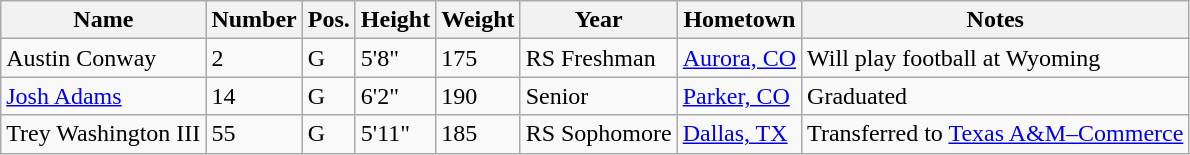<table class="wikitable sortable" border="1">
<tr>
<th>Name</th>
<th>Number</th>
<th>Pos.</th>
<th>Height</th>
<th>Weight</th>
<th>Year</th>
<th>Hometown</th>
<th class="unsortable">Notes</th>
</tr>
<tr>
<td>Austin Conway</td>
<td>2</td>
<td>G</td>
<td>5'8"</td>
<td>175</td>
<td>RS Freshman</td>
<td><a href='#'>Aurora, CO</a></td>
<td>Will play football at Wyoming</td>
</tr>
<tr>
<td><a href='#'>Josh Adams</a></td>
<td>14</td>
<td>G</td>
<td>6'2"</td>
<td>190</td>
<td>Senior</td>
<td><a href='#'>Parker, CO</a></td>
<td>Graduated</td>
</tr>
<tr>
<td>Trey Washington III</td>
<td>55</td>
<td>G</td>
<td>5'11"</td>
<td>185</td>
<td>RS Sophomore</td>
<td><a href='#'>Dallas, TX</a></td>
<td>Transferred to <a href='#'>Texas A&M–Commerce</a></td>
</tr>
</table>
